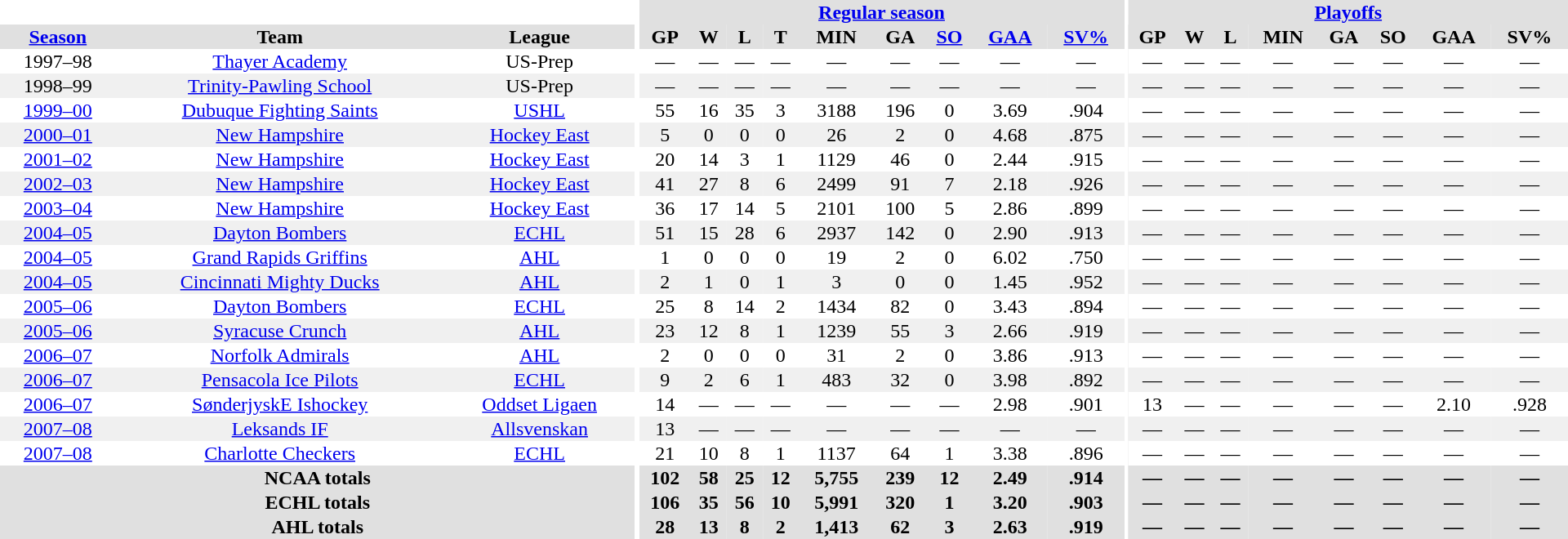<table border="0" cellpadding="1" cellspacing="0" style="text-align:center; width:80em">
<tr bgcolor="#e0e0e0">
<th colspan="3" bgcolor="#ffffff"></th>
<th rowspan="99" bgcolor="#ffffff"></th>
<th colspan="9"><a href='#'>Regular season</a></th>
<th rowspan="99" bgcolor="#ffffff"></th>
<th colspan="8"><a href='#'>Playoffs</a></th>
</tr>
<tr bgcolor="#e0e0e0">
<th><a href='#'>Season</a></th>
<th>Team</th>
<th>League</th>
<th>GP</th>
<th>W</th>
<th>L</th>
<th>T</th>
<th>MIN</th>
<th>GA</th>
<th><a href='#'>SO</a></th>
<th><a href='#'>GAA</a></th>
<th><a href='#'>SV%</a></th>
<th>GP</th>
<th>W</th>
<th>L</th>
<th>MIN</th>
<th>GA</th>
<th>SO</th>
<th>GAA</th>
<th>SV%</th>
</tr>
<tr>
<td>1997–98</td>
<td><a href='#'>Thayer Academy</a></td>
<td>US-Prep</td>
<td>—</td>
<td>—</td>
<td>—</td>
<td>—</td>
<td>—</td>
<td>—</td>
<td>—</td>
<td>—</td>
<td>—</td>
<td>—</td>
<td>—</td>
<td>—</td>
<td>—</td>
<td>—</td>
<td>—</td>
<td>—</td>
<td>—</td>
</tr>
<tr bgcolor="f0f0f0">
<td>1998–99</td>
<td><a href='#'>Trinity-Pawling School</a></td>
<td>US-Prep</td>
<td>—</td>
<td>—</td>
<td>—</td>
<td>—</td>
<td>—</td>
<td>—</td>
<td>—</td>
<td>—</td>
<td>—</td>
<td>—</td>
<td>—</td>
<td>—</td>
<td>—</td>
<td>—</td>
<td>—</td>
<td>—</td>
<td>—</td>
</tr>
<tr>
<td><a href='#'>1999–00</a></td>
<td><a href='#'>Dubuque Fighting Saints</a></td>
<td><a href='#'>USHL</a></td>
<td>55</td>
<td>16</td>
<td>35</td>
<td>3</td>
<td>3188</td>
<td>196</td>
<td>0</td>
<td>3.69</td>
<td>.904</td>
<td>—</td>
<td>—</td>
<td>—</td>
<td>—</td>
<td>—</td>
<td>—</td>
<td>—</td>
<td>—</td>
</tr>
<tr bgcolor="f0f0f0">
<td><a href='#'>2000–01</a></td>
<td><a href='#'>New Hampshire</a></td>
<td><a href='#'>Hockey East</a></td>
<td>5</td>
<td>0</td>
<td>0</td>
<td>0</td>
<td>26</td>
<td>2</td>
<td>0</td>
<td>4.68</td>
<td>.875</td>
<td>—</td>
<td>—</td>
<td>—</td>
<td>—</td>
<td>—</td>
<td>—</td>
<td>—</td>
<td>—</td>
</tr>
<tr>
<td><a href='#'>2001–02</a></td>
<td><a href='#'>New Hampshire</a></td>
<td><a href='#'>Hockey East</a></td>
<td>20</td>
<td>14</td>
<td>3</td>
<td>1</td>
<td>1129</td>
<td>46</td>
<td>0</td>
<td>2.44</td>
<td>.915</td>
<td>—</td>
<td>—</td>
<td>—</td>
<td>—</td>
<td>—</td>
<td>—</td>
<td>—</td>
<td>—</td>
</tr>
<tr bgcolor="f0f0f0">
<td><a href='#'>2002–03</a></td>
<td><a href='#'>New Hampshire</a></td>
<td><a href='#'>Hockey East</a></td>
<td>41</td>
<td>27</td>
<td>8</td>
<td>6</td>
<td>2499</td>
<td>91</td>
<td>7</td>
<td>2.18</td>
<td>.926</td>
<td>—</td>
<td>—</td>
<td>—</td>
<td>—</td>
<td>—</td>
<td>—</td>
<td>—</td>
<td>—</td>
</tr>
<tr>
<td><a href='#'>2003–04</a></td>
<td><a href='#'>New Hampshire</a></td>
<td><a href='#'>Hockey East</a></td>
<td>36</td>
<td>17</td>
<td>14</td>
<td>5</td>
<td>2101</td>
<td>100</td>
<td>5</td>
<td>2.86</td>
<td>.899</td>
<td>—</td>
<td>—</td>
<td>—</td>
<td>—</td>
<td>—</td>
<td>—</td>
<td>—</td>
<td>—</td>
</tr>
<tr bgcolor="f0f0f0">
<td><a href='#'>2004–05</a></td>
<td><a href='#'>Dayton Bombers</a></td>
<td><a href='#'>ECHL</a></td>
<td>51</td>
<td>15</td>
<td>28</td>
<td>6</td>
<td>2937</td>
<td>142</td>
<td>0</td>
<td>2.90</td>
<td>.913</td>
<td>—</td>
<td>—</td>
<td>—</td>
<td>—</td>
<td>—</td>
<td>—</td>
<td>—</td>
<td>—</td>
</tr>
<tr>
<td><a href='#'>2004–05</a></td>
<td><a href='#'>Grand Rapids Griffins</a></td>
<td><a href='#'>AHL</a></td>
<td>1</td>
<td>0</td>
<td>0</td>
<td>0</td>
<td>19</td>
<td>2</td>
<td>0</td>
<td>6.02</td>
<td>.750</td>
<td>—</td>
<td>—</td>
<td>—</td>
<td>—</td>
<td>—</td>
<td>—</td>
<td>—</td>
<td>—</td>
</tr>
<tr bgcolor="f0f0f0">
<td><a href='#'>2004–05</a></td>
<td><a href='#'>Cincinnati Mighty Ducks</a></td>
<td><a href='#'>AHL</a></td>
<td>2</td>
<td>1</td>
<td>0</td>
<td>1</td>
<td>3</td>
<td>0</td>
<td>0</td>
<td>1.45</td>
<td>.952</td>
<td>—</td>
<td>—</td>
<td>—</td>
<td>—</td>
<td>—</td>
<td>—</td>
<td>—</td>
<td>—</td>
</tr>
<tr>
<td><a href='#'>2005–06</a></td>
<td><a href='#'>Dayton Bombers</a></td>
<td><a href='#'>ECHL</a></td>
<td>25</td>
<td>8</td>
<td>14</td>
<td>2</td>
<td>1434</td>
<td>82</td>
<td>0</td>
<td>3.43</td>
<td>.894</td>
<td>—</td>
<td>—</td>
<td>—</td>
<td>—</td>
<td>—</td>
<td>—</td>
<td>—</td>
<td>—</td>
</tr>
<tr bgcolor="f0f0f0">
<td><a href='#'>2005–06</a></td>
<td><a href='#'>Syracuse Crunch</a></td>
<td><a href='#'>AHL</a></td>
<td>23</td>
<td>12</td>
<td>8</td>
<td>1</td>
<td>1239</td>
<td>55</td>
<td>3</td>
<td>2.66</td>
<td>.919</td>
<td>—</td>
<td>—</td>
<td>—</td>
<td>—</td>
<td>—</td>
<td>—</td>
<td>—</td>
<td>—</td>
</tr>
<tr>
<td><a href='#'>2006–07</a></td>
<td><a href='#'>Norfolk Admirals</a></td>
<td><a href='#'>AHL</a></td>
<td>2</td>
<td>0</td>
<td>0</td>
<td>0</td>
<td>31</td>
<td>2</td>
<td>0</td>
<td>3.86</td>
<td>.913</td>
<td>—</td>
<td>—</td>
<td>—</td>
<td>—</td>
<td>—</td>
<td>—</td>
<td>—</td>
<td>—</td>
</tr>
<tr bgcolor="f0f0f0">
<td><a href='#'>2006–07</a></td>
<td><a href='#'>Pensacola Ice Pilots</a></td>
<td><a href='#'>ECHL</a></td>
<td>9</td>
<td>2</td>
<td>6</td>
<td>1</td>
<td>483</td>
<td>32</td>
<td>0</td>
<td>3.98</td>
<td>.892</td>
<td>—</td>
<td>—</td>
<td>—</td>
<td>—</td>
<td>—</td>
<td>—</td>
<td>—</td>
<td>—</td>
</tr>
<tr>
<td><a href='#'>2006–07</a></td>
<td><a href='#'>SønderjyskE Ishockey</a></td>
<td><a href='#'>Oddset Ligaen</a></td>
<td>14</td>
<td>—</td>
<td>—</td>
<td>—</td>
<td>—</td>
<td>—</td>
<td>—</td>
<td>2.98</td>
<td>.901</td>
<td>13</td>
<td>—</td>
<td>—</td>
<td>—</td>
<td>—</td>
<td>—</td>
<td>2.10</td>
<td>.928</td>
</tr>
<tr bgcolor="f0f0f0">
<td><a href='#'>2007–08</a></td>
<td><a href='#'>Leksands IF</a></td>
<td><a href='#'>Allsvenskan</a></td>
<td>13</td>
<td>—</td>
<td>—</td>
<td>—</td>
<td>—</td>
<td>—</td>
<td>—</td>
<td>—</td>
<td>—</td>
<td>—</td>
<td>—</td>
<td>—</td>
<td>—</td>
<td>—</td>
<td>—</td>
<td>—</td>
<td>—</td>
</tr>
<tr>
<td><a href='#'>2007–08</a></td>
<td><a href='#'>Charlotte Checkers</a></td>
<td><a href='#'>ECHL</a></td>
<td>21</td>
<td>10</td>
<td>8</td>
<td>1</td>
<td>1137</td>
<td>64</td>
<td>1</td>
<td>3.38</td>
<td>.896</td>
<td>—</td>
<td>—</td>
<td>—</td>
<td>—</td>
<td>—</td>
<td>—</td>
<td>—</td>
<td>—</td>
</tr>
<tr bgcolor="#e0e0e0">
<th colspan="3">NCAA totals</th>
<th>102</th>
<th>58</th>
<th>25</th>
<th>12</th>
<th>5,755</th>
<th>239</th>
<th>12</th>
<th>2.49</th>
<th>.914</th>
<th>—</th>
<th>—</th>
<th>—</th>
<th>—</th>
<th>—</th>
<th>—</th>
<th>—</th>
<th>—</th>
</tr>
<tr bgcolor="#e0e0e0">
<th colspan="3">ECHL totals</th>
<th>106</th>
<th>35</th>
<th>56</th>
<th>10</th>
<th>5,991</th>
<th>320</th>
<th>1</th>
<th>3.20</th>
<th>.903</th>
<th>—</th>
<th>—</th>
<th>—</th>
<th>—</th>
<th>—</th>
<th>—</th>
<th>—</th>
<th>—</th>
</tr>
<tr bgcolor="#e0e0e0">
<th colspan="3">AHL totals</th>
<th>28</th>
<th>13</th>
<th>8</th>
<th>2</th>
<th>1,413</th>
<th>62</th>
<th>3</th>
<th>2.63</th>
<th>.919</th>
<th>—</th>
<th>—</th>
<th>—</th>
<th>—</th>
<th>—</th>
<th>—</th>
<th>—</th>
<th>—</th>
</tr>
</table>
